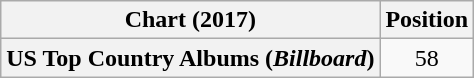<table class="wikitable plainrowheaders" style="text-align:center">
<tr>
<th scope="col">Chart (2017)</th>
<th scope="col">Position</th>
</tr>
<tr>
<th scope="row">US Top Country Albums (<em>Billboard</em>)</th>
<td>58</td>
</tr>
</table>
